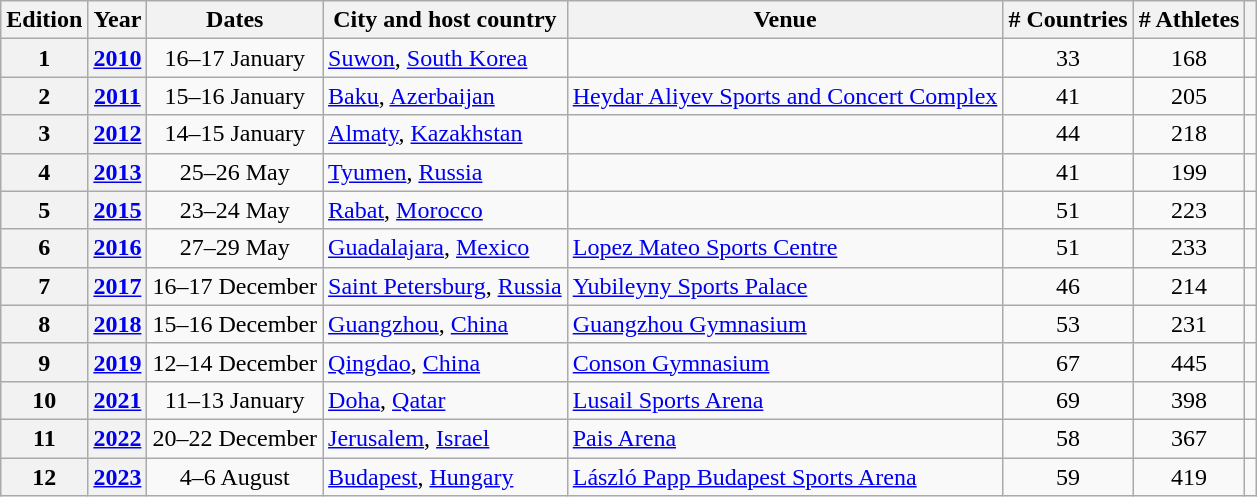<table class=wikitable style="text-align:center; font-size:100%;">
<tr>
<th>Edition</th>
<th>Year</th>
<th>Dates</th>
<th>City and host country</th>
<th>Venue</th>
<th># Countries</th>
<th># Athletes</th>
<th></th>
</tr>
<tr>
<th>1</th>
<th><a href='#'>2010</a></th>
<td>16–17 January</td>
<td align=left> <a href='#'>Suwon</a>, <a href='#'>South Korea</a></td>
<td align=left></td>
<td>33</td>
<td>168</td>
<td></td>
</tr>
<tr>
<th>2</th>
<th><a href='#'>2011</a></th>
<td>15–16 January</td>
<td align=left> <a href='#'>Baku</a>, <a href='#'>Azerbaijan</a></td>
<td align=left><a href='#'>Heydar Aliyev Sports and Concert Complex</a></td>
<td>41</td>
<td>205</td>
<td></td>
</tr>
<tr>
<th>3</th>
<th><a href='#'>2012</a></th>
<td>14–15 January</td>
<td align=left> <a href='#'>Almaty</a>, <a href='#'>Kazakhstan</a></td>
<td align=left></td>
<td>44</td>
<td>218</td>
<td></td>
</tr>
<tr>
<th>4</th>
<th><a href='#'>2013</a></th>
<td>25–26 May</td>
<td align=left> <a href='#'>Tyumen</a>, <a href='#'>Russia</a></td>
<td align=left></td>
<td>41</td>
<td>199</td>
<td></td>
</tr>
<tr>
<th>5</th>
<th><a href='#'>2015</a></th>
<td>23–24 May</td>
<td align=left> <a href='#'>Rabat</a>, <a href='#'>Morocco</a></td>
<td align=left></td>
<td>51</td>
<td>223</td>
<td></td>
</tr>
<tr>
<th>6</th>
<th><a href='#'>2016</a></th>
<td>27–29 May</td>
<td align=left> <a href='#'>Guadalajara</a>, <a href='#'>Mexico</a></td>
<td align=left><a href='#'>Lopez Mateo Sports Centre</a></td>
<td>51</td>
<td>233</td>
<td></td>
</tr>
<tr>
<th>7</th>
<th><a href='#'>2017</a></th>
<td>16–17 December</td>
<td align=left> <a href='#'>Saint Petersburg</a>, <a href='#'>Russia</a></td>
<td align=left><a href='#'>Yubileyny Sports Palace</a></td>
<td>46</td>
<td>214</td>
<td></td>
</tr>
<tr>
<th>8</th>
<th><a href='#'>2018</a></th>
<td>15–16 December</td>
<td align=left> <a href='#'>Guangzhou</a>, <a href='#'>China</a></td>
<td align=left><a href='#'>Guangzhou Gymnasium</a></td>
<td>53</td>
<td>231</td>
<td></td>
</tr>
<tr>
<th>9</th>
<th><a href='#'>2019</a></th>
<td>12–14 December</td>
<td align=left> <a href='#'>Qingdao</a>, <a href='#'>China</a></td>
<td align=left><a href='#'>Conson Gymnasium</a></td>
<td>67</td>
<td>445</td>
<td></td>
</tr>
<tr>
<th>10</th>
<th><a href='#'>2021</a></th>
<td>11–13 January</td>
<td align=left> <a href='#'>Doha</a>, <a href='#'>Qatar</a></td>
<td align=left><a href='#'>Lusail Sports Arena</a></td>
<td>69</td>
<td>398</td>
<td></td>
</tr>
<tr>
<th>11</th>
<th><a href='#'>2022</a></th>
<td>20–22 December</td>
<td align=left> <a href='#'>Jerusalem</a>, <a href='#'>Israel</a></td>
<td align=left><a href='#'>Pais Arena</a></td>
<td>58</td>
<td>367</td>
<td></td>
</tr>
<tr>
<th>12</th>
<th><a href='#'>2023</a></th>
<td>4–6 August</td>
<td align=left> <a href='#'>Budapest</a>, <a href='#'>Hungary</a></td>
<td align=left><a href='#'>László Papp Budapest Sports Arena</a></td>
<td>59</td>
<td>419</td>
<td></td>
</tr>
</table>
